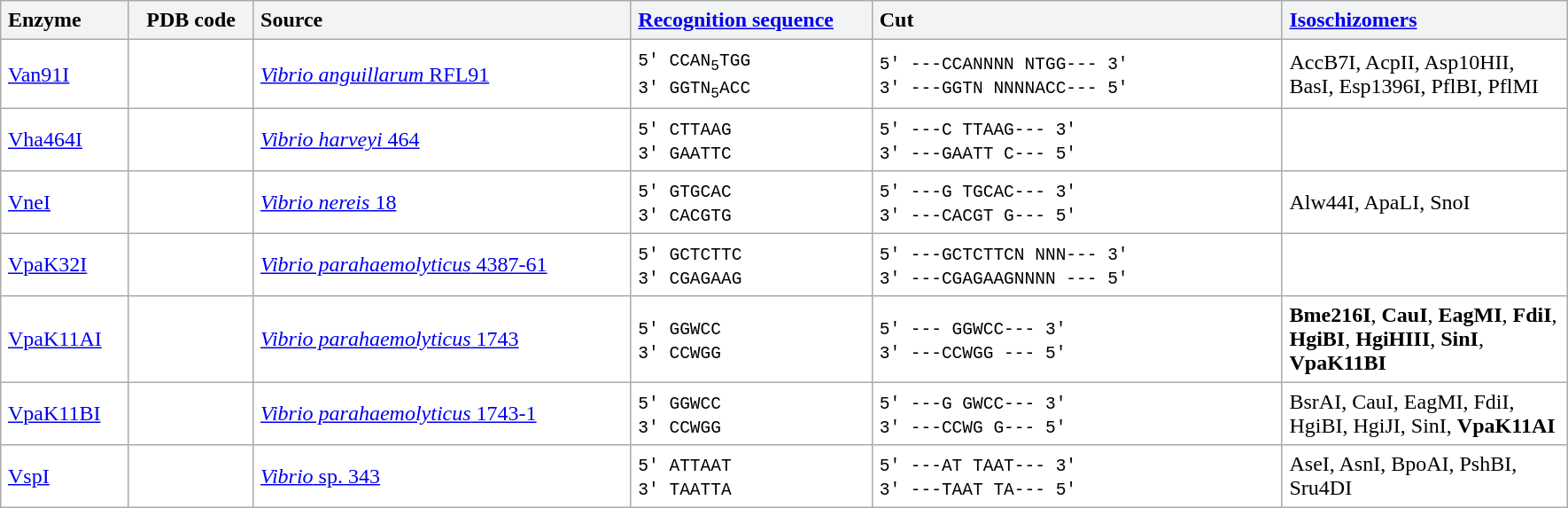<table class="sortable" border="1" cellpadding="5" cellspacing="0" style="border:1px solid #aaa; width:1180px; border-collapse:collapse">
<tr>
<td align="left" style="background:#F2F3F4" width="87px"><strong>Enzyme</strong></td>
<td align="center" style="background:#F2F3F4" width="88px"><strong>PDB code</strong></td>
<td align="left" style="background:#F2F3F4" width="290px"><strong>Source</strong></td>
<td align="left" style="background:#F2F3F4" width="180px"><strong><a href='#'>Recognition sequence</a></strong></td>
<td align="left" style="background:#F2F3F4" width="320px"><strong>Cut</strong></td>
<td align="left" style="background:#F2F3F4" width="215px"><strong><a href='#'>Isoschizomers</a></strong></td>
</tr>
<tr>
<td><a href='#'>Van91I</a></td>
<td></td>
<td><a href='#'><em>Vibrio anguillarum</em> RFL91</a></td>
<td><code> 5' CCAN<sub>5</sub>TGG </code><br> <code> 3' GGTN<sub>5</sub>ACC </code></td>
<td><code> 5' ---CCANNNN  NTGG--- 3' </code><br> <code> 3' ---GGTN  NNNNACC--- 5' </code></td>
<td>AccB7I, AcpII, Asp10HII, BasI, Esp1396I, PflBI, PflMI</td>
</tr>
<tr>
<td><a href='#'>Vha464I</a></td>
<td></td>
<td><a href='#'><em>Vibrio harveyi</em> 464</a></td>
<td><code> 5' CTTAAG </code><br> <code> 3' GAATTC </code></td>
<td><code> 5' ---C  TTAAG--- 3' </code><br> <code> 3' ---GAATT  C--- 5' </code></td>
<td></td>
</tr>
<tr>
<td><a href='#'>VneI</a></td>
<td></td>
<td><a href='#'><em>Vibrio nereis</em> 18</a></td>
<td><code> 5' GTGCAC </code><br> <code> 3' CACGTG </code></td>
<td><code> 5' ---G  TGCAC--- 3' </code><br> <code> 3' ---CACGT  G--- 5' </code></td>
<td>Alw44I, ApaLI, SnoI</td>
</tr>
<tr>
<td><a href='#'>VpaK32I</a></td>
<td></td>
<td><a href='#'><em>Vibrio parahaemolyticus</em> 4387-61</a></td>
<td><code> 5' GCTCTTC </code><br> <code> 3' CGAGAAG </code></td>
<td><code> 5' ---GCTCTTCN  NNN--- 3' </code><br> <code> 3' ---CGAGAAGNNNN  --- 5' </code></td>
<td></td>
</tr>
<tr>
<td><a href='#'>VpaK11AI</a></td>
<td></td>
<td><a href='#'><em>Vibrio parahaemolyticus</em> 1743</a></td>
<td><code> 5' GGWCC </code><br> <code> 3' CCWGG </code></td>
<td><code> 5' ---  GGWCC--- 3' </code><br> <code> 3' ---CCWGG  --- 5' </code></td>
<td><span><strong>Bme216I</strong></span>, <span><strong>CauI</strong></span>, <span><strong>EagMI</strong></span>, <span><strong>FdiI</strong></span>, <span><strong>HgiBI</strong></span>, <span><strong>HgiHIII</strong></span>, <span><strong>SinI</strong></span>, <span><strong>VpaK11BI</strong></span></td>
</tr>
<tr>
<td><a href='#'>VpaK11BI</a></td>
<td></td>
<td><a href='#'><em>Vibrio parahaemolyticus</em> 1743-1</a></td>
<td><code> 5' GGWCC </code><br> <code> 3' CCWGG </code></td>
<td><code> 5' ---G  GWCC--- 3' </code><br> <code> 3' ---CCWG  G--- 5' </code></td>
<td>BsrAI, CauI, EagMI, FdiI, HgiBI, HgiJI, SinI, <span><strong>VpaK11AI</strong></span></td>
</tr>
<tr>
<td><a href='#'>VspI</a></td>
<td></td>
<td><a href='#'><em>Vibrio</em> sp. 343</a></td>
<td><code> 5' ATTAAT </code><br> <code> 3' TAATTA </code></td>
<td><code> 5' ---AT  TAAT--- 3' </code><br> <code> 3' ---TAAT  TA--- 5' </code></td>
<td>AseI, AsnI, BpoAI, PshBI, Sru4DI</td>
</tr>
</table>
